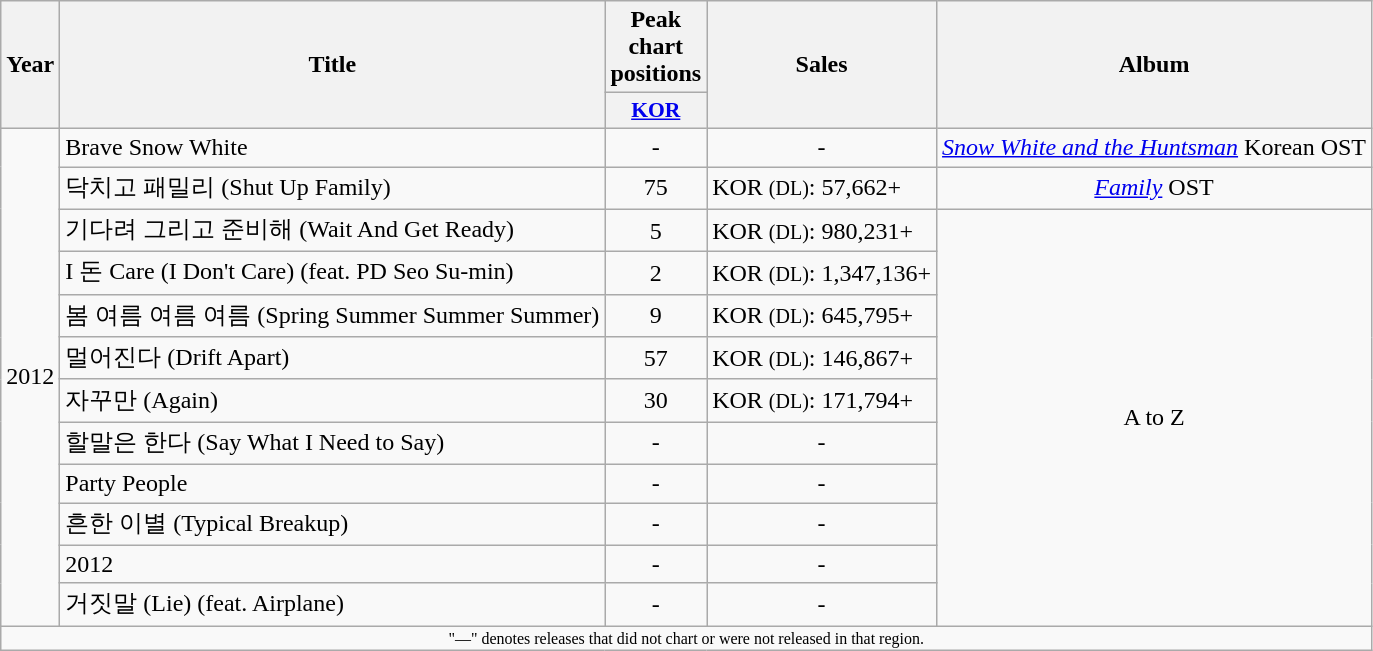<table class="wikitable plainrowheaders" style="text-align:center">
<tr>
<th scope="col" rowspan="2">Year</th>
<th scope="col" rowspan="2">Title</th>
<th scope="col" colspan="1">Peak chart<br>positions</th>
<th scope="col" rowspan="2">Sales</th>
<th scope="col" rowspan="2">Album</th>
</tr>
<tr>
<th scope="col" style="width:3em;font-size:90%;"><a href='#'>KOR</a><br></th>
</tr>
<tr>
<td rowspan=12>2012</td>
<td align="left">Brave Snow White</td>
<td>-</td>
<td>-</td>
<td><em><a href='#'>Snow White and the Huntsman</a></em> Korean OST</td>
</tr>
<tr>
<td align="left">닥치고 패밀리 (Shut Up Family)</td>
<td>75</td>
<td align="left">KOR <small>(DL)</small>: 57,662+</td>
<td><em><a href='#'>Family</a></em> OST</td>
</tr>
<tr>
<td align="left">기다려 그리고 준비해 (Wait And Get Ready)</td>
<td>5</td>
<td align="left">KOR <small>(DL)</small>: 980,231+</td>
<td rowspan=10>A to Z</td>
</tr>
<tr>
<td align="left">I 돈 Care (I Don't Care) (feat. PD Seo Su-min)</td>
<td>2</td>
<td align="left">KOR <small>(DL)</small>: 1,347,136+</td>
</tr>
<tr>
<td align="left">봄 여름 여름 여름 (Spring Summer Summer Summer)</td>
<td>9</td>
<td align="left">KOR <small>(DL)</small>: 645,795+</td>
</tr>
<tr>
<td align="left">멀어진다 (Drift Apart)</td>
<td>57</td>
<td align="left">KOR <small>(DL)</small>: 146,867+</td>
</tr>
<tr>
<td align="left">자꾸만 (Again)</td>
<td>30</td>
<td align="left">KOR <small>(DL)</small>: 171,794+</td>
</tr>
<tr>
<td align="left">할말은 한다 (Say What I Need to Say)</td>
<td>-</td>
<td>-</td>
</tr>
<tr>
<td align="left">Party People</td>
<td>-</td>
<td>-</td>
</tr>
<tr>
<td align="left">흔한 이별 (Typical Breakup)</td>
<td>-</td>
<td>-</td>
</tr>
<tr>
<td align="left">2012</td>
<td>-</td>
<td>-</td>
</tr>
<tr>
<td align="left">거짓말 (Lie) (feat. Airplane)</td>
<td>-</td>
<td>-</td>
</tr>
<tr>
<td colspan="12" style="font-size:8pt;">"—" denotes releases that did not chart or were not released in that region.</td>
</tr>
</table>
